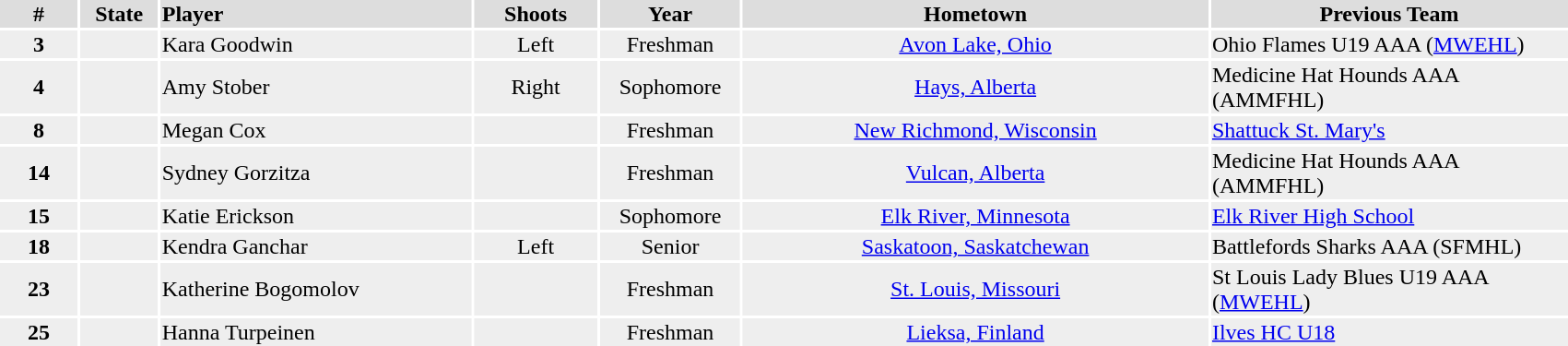<table width=90%>
<tr>
<th colspan=7></th>
</tr>
<tr bgcolor="#dddddd">
<th width=5%>#</th>
<th width=5%>State</th>
<td align=left!!width=10%><strong>Player</strong></td>
<th width=8%>Shoots</th>
<th width=9%>Year</th>
<th width=30%>Hometown</th>
<th width=23%>Previous Team</th>
</tr>
<tr bgcolor="#eeeeee">
<td align=center><strong>3</strong></td>
<td align=center></td>
<td>Kara Goodwin</td>
<td align=center>Left</td>
<td align=center>Freshman</td>
<td align=center><a href='#'>Avon Lake, Ohio</a></td>
<td>Ohio Flames U19 AAA (<a href='#'>MWEHL</a>)</td>
</tr>
<tr bgcolor="#eeeeee">
<td align=center><strong>4</strong></td>
<td align=center></td>
<td>Amy Stober</td>
<td align=center>Right</td>
<td align=center>Sophomore</td>
<td align=center><a href='#'>Hays, Alberta</a></td>
<td>Medicine Hat Hounds AAA (AMMFHL)</td>
</tr>
<tr bgcolor="#eeeeee">
<td align=center><strong>8</strong></td>
<td align=center></td>
<td>Megan Cox</td>
<td align=center></td>
<td align=center>Freshman</td>
<td align=center><a href='#'>New Richmond, Wisconsin</a></td>
<td><a href='#'>Shattuck St. Mary's</a></td>
</tr>
<tr bgcolor="#eeeeee">
<td align=center><strong>14</strong></td>
<td align=center></td>
<td>Sydney Gorzitza</td>
<td align=center></td>
<td align=center>Freshman</td>
<td align=center><a href='#'>Vulcan, Alberta</a></td>
<td>Medicine Hat Hounds AAA (AMMFHL)</td>
</tr>
<tr bgcolor="#eeeeee">
<td align=center><strong>15</strong></td>
<td align=center></td>
<td>Katie Erickson</td>
<td align=center></td>
<td align=center>Sophomore</td>
<td align=center><a href='#'>Elk River, Minnesota</a></td>
<td><a href='#'>Elk River High School</a></td>
</tr>
<tr bgcolor="#eeeeee">
<td align=center><strong>18</strong></td>
<td align=center></td>
<td>Kendra Ganchar</td>
<td align=center>Left</td>
<td align=center>Senior</td>
<td align=center><a href='#'>Saskatoon, Saskatchewan</a></td>
<td>Battlefords Sharks AAA (SFMHL)</td>
</tr>
<tr bgcolor="#eeeeee">
<td align=center><strong>23</strong></td>
<td align=center></td>
<td>Katherine Bogomolov</td>
<td align=center></td>
<td align=center>Freshman</td>
<td align=center><a href='#'>St. Louis, Missouri</a></td>
<td>St Louis Lady Blues U19 AAA (<a href='#'>MWEHL</a>)</td>
</tr>
<tr bgcolor="#eeeeee">
<td align=center><strong>25</strong></td>
<td align=center></td>
<td>Hanna Turpeinen</td>
<td align=center></td>
<td align=center>Freshman</td>
<td align=center><a href='#'>Lieksa, Finland</a></td>
<td><a href='#'>Ilves HC U18</a></td>
</tr>
</table>
